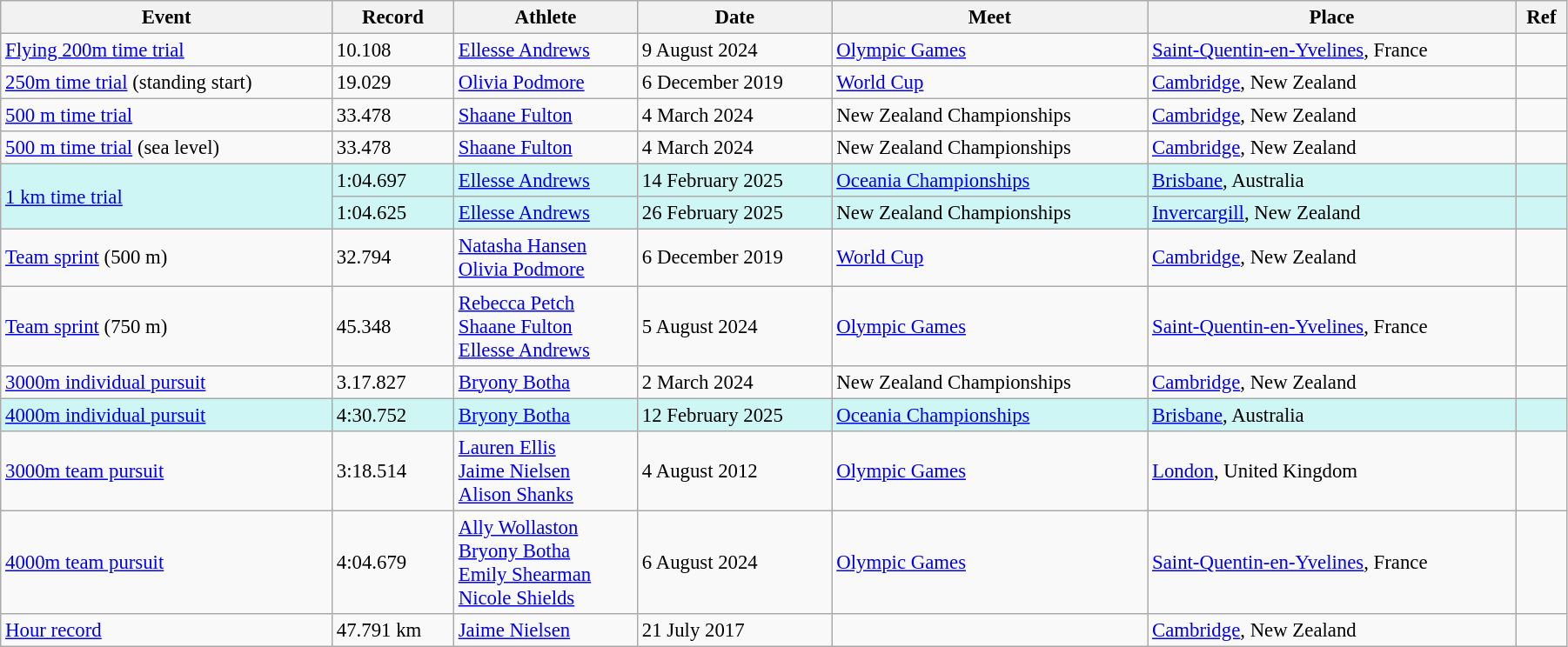<table class="wikitable" style="font-size:95%; width: 95%;">
<tr>
<th>Event</th>
<th>Record</th>
<th>Athlete</th>
<th>Date</th>
<th>Meet</th>
<th>Place</th>
<th>Ref</th>
</tr>
<tr>
<td><a href='#'>Flying 200m time trial</a></td>
<td>10.108</td>
<td><a href='#'>Ellesse Andrews</a></td>
<td>9 August 2024</td>
<td><a href='#'>Olympic Games</a></td>
<td><a href='#'>Saint-Quentin-en-Yvelines</a>, France</td>
<td></td>
</tr>
<tr>
<td><a href='#'>250m time trial</a> (standing start)</td>
<td>19.029</td>
<td><a href='#'>Olivia Podmore</a></td>
<td>6 December 2019</td>
<td><a href='#'>World Cup</a></td>
<td><a href='#'>Cambridge</a>, New Zealand</td>
<td></td>
</tr>
<tr>
<td><a href='#'>500 m time trial</a></td>
<td>33.478</td>
<td><a href='#'>Shaane Fulton</a></td>
<td>4 March 2024</td>
<td>New Zealand Championships</td>
<td><a href='#'>Cambridge</a>, New Zealand</td>
<td></td>
</tr>
<tr>
<td><a href='#'>500 m time trial</a> (sea level)</td>
<td>33.478</td>
<td><a href='#'>Shaane Fulton</a></td>
<td>4 March 2024</td>
<td>New Zealand Championships</td>
<td><a href='#'>Cambridge</a>, New Zealand</td>
<td></td>
</tr>
<tr style="background:#cef6f5;">
<td rowspan=2><a href='#'>1 km time trial</a></td>
<td>1:04.697</td>
<td><a href='#'>Ellesse Andrews</a></td>
<td>14 February 2025</td>
<td><a href='#'>Oceania Championships</a></td>
<td><a href='#'>Brisbane</a>, Australia</td>
<td></td>
</tr>
<tr style="background:#cef6f5;">
<td>1:04.625</td>
<td><a href='#'>Ellesse Andrews</a></td>
<td>26 February 2025</td>
<td>New Zealand Championships</td>
<td><a href='#'>Invercargill</a>, New Zealand</td>
<td></td>
</tr>
<tr>
<td><a href='#'>Team sprint</a> (500 m)</td>
<td>32.794</td>
<td><a href='#'>Natasha Hansen</a><br><a href='#'>Olivia Podmore</a></td>
<td>6 December 2019</td>
<td><a href='#'>World Cup</a></td>
<td><a href='#'>Cambridge</a>, New Zealand</td>
<td></td>
</tr>
<tr>
<td><a href='#'>Team sprint</a> (750 m)</td>
<td>45.348</td>
<td><a href='#'>Rebecca Petch</a><br><a href='#'>Shaane Fulton</a><br><a href='#'>Ellesse Andrews</a></td>
<td>5 August 2024</td>
<td><a href='#'>Olympic Games</a></td>
<td><a href='#'>Saint-Quentin-en-Yvelines</a>, France</td>
<td></td>
</tr>
<tr>
<td><a href='#'>3000m individual pursuit</a></td>
<td>3.17.827</td>
<td><a href='#'>Bryony Botha</a></td>
<td>2 March 2024</td>
<td>New Zealand Championships</td>
<td><a href='#'>Cambridge</a>, New Zealand</td>
<td></td>
</tr>
<tr style="background:#cef6f5;">
<td><a href='#'>4000m individual pursuit</a></td>
<td>4:30.752</td>
<td><a href='#'>Bryony Botha</a></td>
<td>12 February 2025</td>
<td><a href='#'>Oceania Championships</a></td>
<td><a href='#'>Brisbane</a>, Australia</td>
<td></td>
</tr>
<tr>
<td><a href='#'>3000m team pursuit</a></td>
<td>3:18.514</td>
<td><a href='#'>Lauren Ellis</a><br><a href='#'>Jaime Nielsen</a><br><a href='#'>Alison Shanks</a></td>
<td>4 August 2012</td>
<td><a href='#'>Olympic Games</a></td>
<td><a href='#'>London</a>, United Kingdom</td>
<td></td>
</tr>
<tr>
<td><a href='#'>4000m team pursuit</a></td>
<td>4:04.679</td>
<td><a href='#'>Ally Wollaston</a><br><a href='#'>Bryony Botha</a><br><a href='#'>Emily Shearman</a><br><a href='#'>Nicole Shields</a></td>
<td>6 August 2024</td>
<td><a href='#'>Olympic Games</a></td>
<td><a href='#'>Saint-Quentin-en-Yvelines</a>, France</td>
<td></td>
</tr>
<tr>
<td><a href='#'>Hour record</a></td>
<td>47.791 km</td>
<td><a href='#'>Jaime Nielsen</a></td>
<td>21 July 2017</td>
<td></td>
<td><a href='#'>Cambridge</a>, New Zealand</td>
<td></td>
</tr>
</table>
